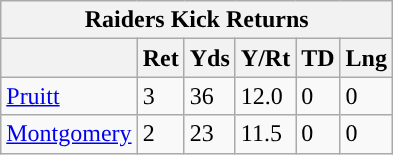<table class="wikitable">
<tr>
<th colspan="6">Raiders Kick Returns</th>
</tr>
<tr>
<th></th>
<th>Ret</th>
<th>Yds</th>
<th>Y/Rt</th>
<th>TD</th>
<th>Lng</th>
</tr>
<tr>
<td><a href='#'>Pruitt</a></td>
<td>3</td>
<td>36</td>
<td>12.0</td>
<td>0</td>
<td>0</td>
</tr>
<tr>
<td><a href='#'>Montgomery</a></td>
<td>2</td>
<td>23</td>
<td>11.5</td>
<td>0</td>
<td>0</td>
</tr>
</table>
